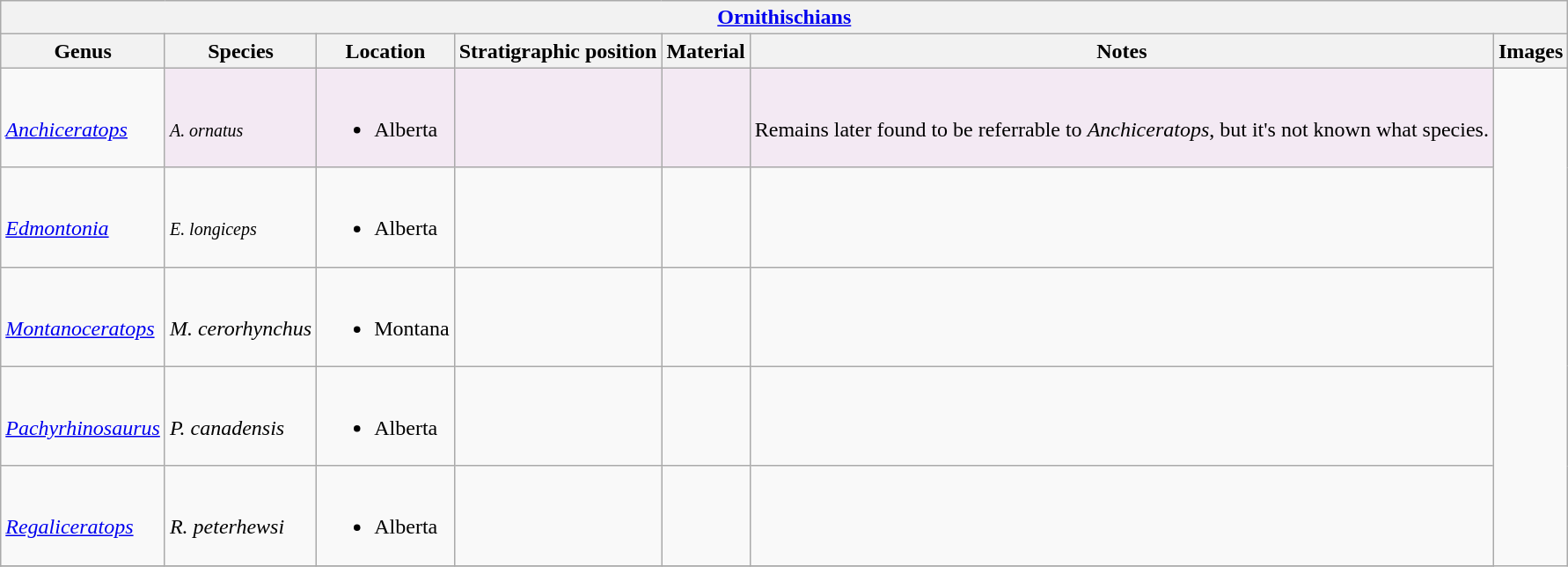<table class="wikitable" align="center" >
<tr>
<th colspan="7" align="center"><strong><a href='#'>Ornithischians</a></strong></th>
</tr>
<tr>
<th>Genus</th>
<th>Species</th>
<th>Location</th>
<th>Stratigraphic position</th>
<th>Material</th>
<th>Notes</th>
<th>Images</th>
</tr>
<tr>
<td><br><em><a href='#'>Anchiceratops</a></em></td>
<td style="background:#f3e9f3;"><br><small><em>A. ornatus</em></small></td>
<td style="background:#f3e9f3;"><br><ul><li>Alberta</li></ul></td>
<td style="background:#f3e9f3;"></td>
<td style="background:#f3e9f3;"></td>
<td style="background:#f3e9f3;"><br>Remains later found to be referrable to <em>Anchiceratops</em>, but it's not known what species.</td>
<td rowspan="99"><br>
</td>
</tr>
<tr>
<td><br><em><a href='#'>Edmontonia</a></em></td>
<td><br><small><em>E. longiceps</em></small></td>
<td><br><ul><li>Alberta</li></ul></td>
<td></td>
<td></td>
<td></td>
</tr>
<tr>
<td><br><em><a href='#'>Montanoceratops</a></em></td>
<td><br><em>M. cerorhynchus</em></td>
<td><br><ul><li>Montana</li></ul></td>
<td></td>
<td></td>
<td></td>
</tr>
<tr>
<td><br><em><a href='#'>Pachyrhinosaurus</a></em></td>
<td><br><em>P. canadensis</em></td>
<td><br><ul><li>Alberta</li></ul></td>
<td></td>
<td></td>
<td></td>
</tr>
<tr>
<td><br><em><a href='#'>Regaliceratops</a></em></td>
<td><br><em>R. peterhewsi</em></td>
<td><br><ul><li>Alberta</li></ul></td>
<td></td>
<td></td>
<td></td>
</tr>
<tr>
</tr>
</table>
